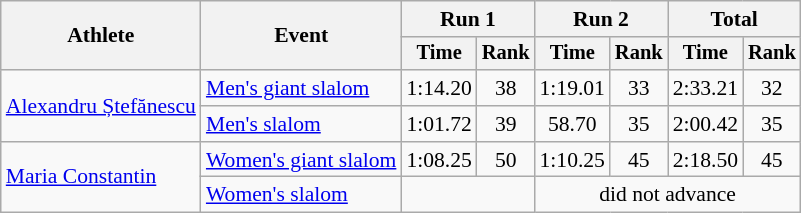<table class=wikitable style=font-size:90%;text-align:center>
<tr>
<th rowspan=2>Athlete</th>
<th rowspan=2>Event</th>
<th colspan=2>Run 1</th>
<th colspan=2>Run 2</th>
<th colspan=2>Total</th>
</tr>
<tr style=font-size:95%>
<th>Time</th>
<th>Rank</th>
<th>Time</th>
<th>Rank</th>
<th>Time</th>
<th>Rank</th>
</tr>
<tr>
<td align=left rowspan=2><a href='#'>Alexandru Ștefănescu</a></td>
<td align=left><a href='#'>Men's giant slalom</a></td>
<td>1:14.20</td>
<td>38</td>
<td>1:19.01</td>
<td>33</td>
<td>2:33.21</td>
<td>32</td>
</tr>
<tr>
<td align=left><a href='#'>Men's slalom</a></td>
<td>1:01.72</td>
<td>39</td>
<td>58.70</td>
<td>35</td>
<td>2:00.42</td>
<td>35</td>
</tr>
<tr>
<td align=left rowspan=2><a href='#'>Maria Constantin</a></td>
<td align=left><a href='#'>Women's giant slalom</a></td>
<td>1:08.25</td>
<td>50</td>
<td>1:10.25</td>
<td>45</td>
<td>2:18.50</td>
<td>45</td>
</tr>
<tr>
<td align=left><a href='#'>Women's slalom</a></td>
<td colspan=2></td>
<td colspan=4>did not advance</td>
</tr>
</table>
